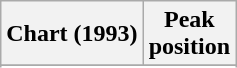<table class="wikitable plainrowheaders" style="text-align:left;">
<tr>
<th scope="col">Chart (1993)</th>
<th scope="col">Peak<br>position</th>
</tr>
<tr>
</tr>
<tr>
</tr>
</table>
